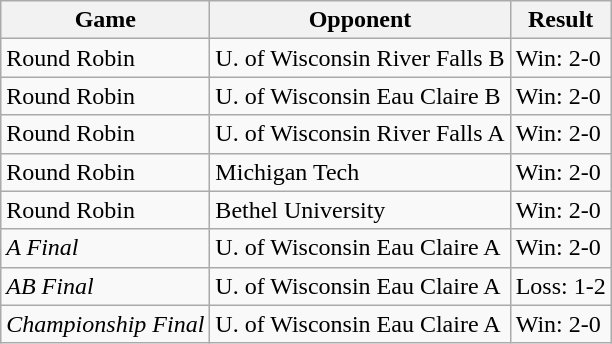<table class="wikitable">
<tr>
<th>Game</th>
<th>Opponent</th>
<th>Result</th>
</tr>
<tr>
<td>Round Robin</td>
<td>U. of Wisconsin River Falls B</td>
<td>Win: 2-0</td>
</tr>
<tr>
<td>Round Robin</td>
<td>U. of Wisconsin Eau Claire B</td>
<td>Win: 2-0</td>
</tr>
<tr>
<td>Round Robin</td>
<td>U. of Wisconsin River Falls A</td>
<td>Win: 2-0</td>
</tr>
<tr>
<td>Round Robin</td>
<td>Michigan Tech</td>
<td>Win: 2-0</td>
</tr>
<tr>
<td>Round Robin</td>
<td>Bethel University</td>
<td>Win: 2-0</td>
</tr>
<tr>
<td><em>A Final</em></td>
<td>U. of Wisconsin Eau Claire A</td>
<td>Win: 2-0</td>
</tr>
<tr>
<td><em>AB Final</em></td>
<td>U. of Wisconsin Eau Claire A</td>
<td>Loss: 1-2</td>
</tr>
<tr>
<td><em>Championship Final</em></td>
<td>U. of Wisconsin Eau Claire A</td>
<td>Win: 2-0</td>
</tr>
</table>
